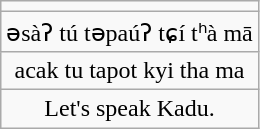<table class="wikitable" style="text-align:center">
<tr>
<td></td>
</tr>
<tr>
<td>əsàʔ tú təpaúʔ tɕí tʰà mā</td>
</tr>
<tr>
<td>acak tu tapot kyi tha ma</td>
</tr>
<tr>
<td>Let's speak Kadu.</td>
</tr>
</table>
